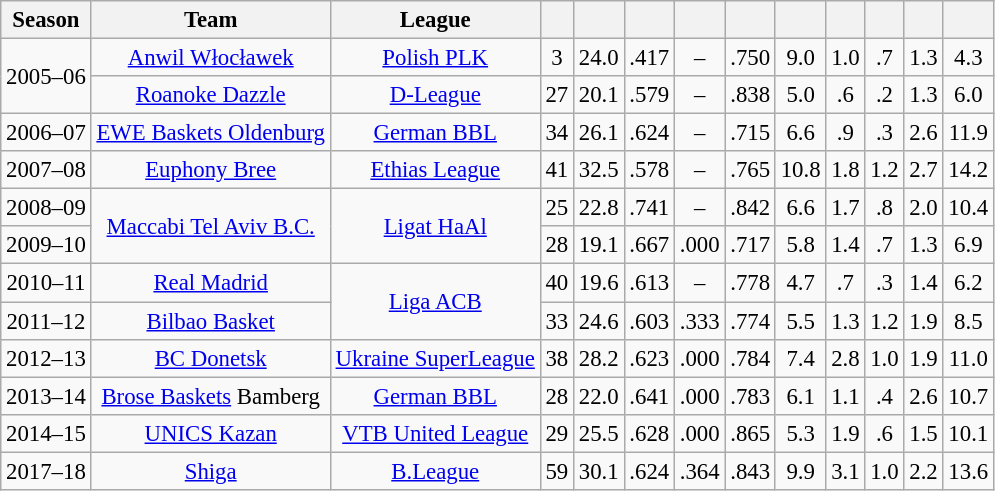<table class="wikitable sortable" style="font-size:95%; text-align:center;">
<tr>
<th>Season</th>
<th>Team</th>
<th>League</th>
<th></th>
<th></th>
<th></th>
<th></th>
<th></th>
<th></th>
<th></th>
<th></th>
<th></th>
<th></th>
</tr>
<tr>
<td rowspan="2">2005–06</td>
<td><a href='#'>Anwil Włocławek</a></td>
<td><a href='#'>Polish PLK</a></td>
<td>3</td>
<td>24.0</td>
<td>.417</td>
<td>–</td>
<td>.750</td>
<td>9.0</td>
<td>1.0</td>
<td>.7</td>
<td>1.3</td>
<td>4.3</td>
</tr>
<tr>
<td><a href='#'>Roanoke Dazzle</a></td>
<td><a href='#'>D-League</a></td>
<td>27</td>
<td>20.1</td>
<td>.579</td>
<td>–</td>
<td>.838</td>
<td>5.0</td>
<td>.6</td>
<td>.2</td>
<td>1.3</td>
<td>6.0</td>
</tr>
<tr>
<td>2006–07</td>
<td><a href='#'>EWE Baskets Oldenburg</a></td>
<td><a href='#'>German BBL</a></td>
<td>34</td>
<td>26.1</td>
<td>.624</td>
<td>–</td>
<td>.715</td>
<td>6.6</td>
<td>.9</td>
<td>.3</td>
<td>2.6</td>
<td>11.9</td>
</tr>
<tr>
<td>2007–08</td>
<td><a href='#'>Euphony Bree</a></td>
<td><a href='#'>Ethias League</a></td>
<td>41</td>
<td>32.5</td>
<td>.578</td>
<td>–</td>
<td>.765</td>
<td>10.8</td>
<td>1.8</td>
<td>1.2</td>
<td>2.7</td>
<td>14.2</td>
</tr>
<tr>
<td>2008–09</td>
<td rowspan="2"><a href='#'>Maccabi Tel Aviv B.C.</a></td>
<td rowspan="2"><a href='#'>Ligat HaAl</a></td>
<td>25</td>
<td>22.8</td>
<td>.741</td>
<td>–</td>
<td>.842</td>
<td>6.6</td>
<td>1.7</td>
<td>.8</td>
<td>2.0</td>
<td>10.4</td>
</tr>
<tr>
<td>2009–10</td>
<td>28</td>
<td>19.1</td>
<td>.667</td>
<td>.000</td>
<td>.717</td>
<td>5.8</td>
<td>1.4</td>
<td>.7</td>
<td>1.3</td>
<td>6.9</td>
</tr>
<tr>
<td>2010–11</td>
<td><a href='#'>Real Madrid</a></td>
<td rowspan="2"><a href='#'>Liga ACB</a></td>
<td>40</td>
<td>19.6</td>
<td>.613</td>
<td>–</td>
<td>.778</td>
<td>4.7</td>
<td>.7</td>
<td>.3</td>
<td>1.4</td>
<td>6.2</td>
</tr>
<tr>
<td>2011–12</td>
<td><a href='#'>Bilbao Basket</a></td>
<td>33</td>
<td>24.6</td>
<td>.603</td>
<td>.333</td>
<td>.774</td>
<td>5.5</td>
<td>1.3</td>
<td>1.2</td>
<td>1.9</td>
<td>8.5</td>
</tr>
<tr>
<td>2012–13</td>
<td><a href='#'>BC Donetsk</a></td>
<td><a href='#'>Ukraine SuperLeague</a></td>
<td>38</td>
<td>28.2</td>
<td>.623</td>
<td>.000</td>
<td>.784</td>
<td>7.4</td>
<td>2.8</td>
<td>1.0</td>
<td>1.9</td>
<td>11.0</td>
</tr>
<tr>
<td>2013–14</td>
<td><a href='#'>Brose Baskets</a> Bamberg</td>
<td><a href='#'>German BBL</a></td>
<td>28</td>
<td>22.0</td>
<td>.641</td>
<td>.000</td>
<td>.783</td>
<td>6.1</td>
<td>1.1</td>
<td>.4</td>
<td>2.6</td>
<td>10.7</td>
</tr>
<tr>
<td>2014–15</td>
<td><a href='#'>UNICS Kazan</a></td>
<td><a href='#'>VTB United League</a></td>
<td>29</td>
<td>25.5</td>
<td>.628</td>
<td>.000</td>
<td>.865</td>
<td>5.3</td>
<td>1.9</td>
<td>.6</td>
<td>1.5</td>
<td>10.1</td>
</tr>
<tr>
<td>2017–18</td>
<td><a href='#'>Shiga</a></td>
<td><a href='#'>B.League</a></td>
<td>59</td>
<td>30.1</td>
<td>.624</td>
<td>.364</td>
<td>.843</td>
<td>9.9</td>
<td>3.1</td>
<td>1.0</td>
<td>2.2</td>
<td>13.6</td>
</tr>
</table>
